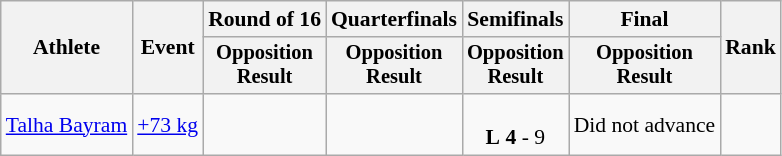<table class="wikitable" style="font-size:90%;">
<tr>
<th rowspan=2>Athlete</th>
<th rowspan=2>Event</th>
<th>Round of 16</th>
<th>Quarterfinals</th>
<th>Semifinals</th>
<th>Final</th>
<th rowspan=2>Rank</th>
</tr>
<tr style="font-size:95%">
<th>Opposition<br>Result</th>
<th>Opposition<br>Result</th>
<th>Opposition<br>Result</th>
<th>Opposition<br>Result</th>
</tr>
<tr align=center>
<td align=left><a href='#'>Talha Bayram</a></td>
<td align=left><a href='#'>+73 kg</a></td>
<td></td>
<td></td>
<td><br><strong>L</strong> <strong>4</strong> - 9</td>
<td>Did not advance</td>
<td></td>
</tr>
</table>
